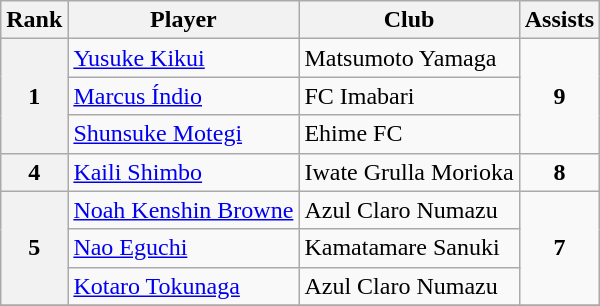<table class="wikitable" style="text-align:center">
<tr>
<th>Rank</th>
<th>Player</th>
<th>Club</th>
<th>Assists</th>
</tr>
<tr>
<th rowspan="3">1</th>
<td align="left"> <a href='#'>Yusuke Kikui</a></td>
<td align="left">Matsumoto Yamaga</td>
<td rowspan="3"><strong>9</strong></td>
</tr>
<tr>
<td align="left"> <a href='#'>Marcus Índio</a></td>
<td align="left">FC Imabari</td>
</tr>
<tr>
<td align="left"> <a href='#'>Shunsuke Motegi</a></td>
<td align="left">Ehime FC</td>
</tr>
<tr>
<th rowspan="1">4</th>
<td align="left"> <a href='#'>Kaili Shimbo</a></td>
<td align="left">Iwate Grulla Morioka</td>
<td rowspan="1"><strong>8</strong></td>
</tr>
<tr>
<th rowspan="3">5</th>
<td align="left"> <a href='#'>Noah Kenshin Browne</a></td>
<td align="left">Azul Claro Numazu</td>
<td rowspan="3"><strong>7</strong></td>
</tr>
<tr>
<td align="left"> <a href='#'>Nao Eguchi</a></td>
<td align="left">Kamatamare Sanuki</td>
</tr>
<tr>
<td align="left"> <a href='#'>Kotaro Tokunaga</a></td>
<td align="left">Azul Claro Numazu</td>
</tr>
<tr>
</tr>
</table>
